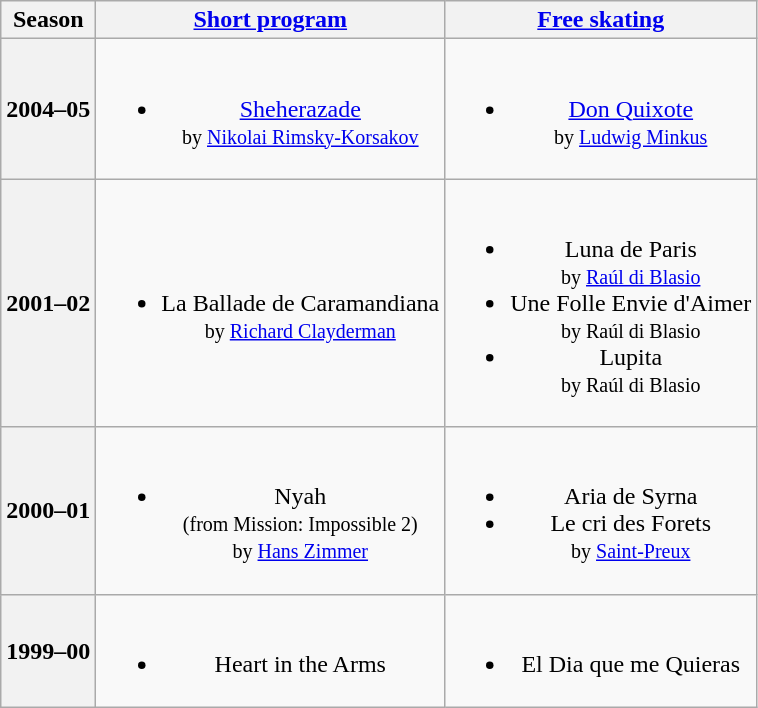<table class="wikitable" style="text-align:center">
<tr>
<th>Season</th>
<th><a href='#'>Short program</a></th>
<th><a href='#'>Free skating</a></th>
</tr>
<tr>
<th>2004–05 <br> </th>
<td><br><ul><li><a href='#'>Sheherazade</a> <br> <small> by <a href='#'>Nikolai Rimsky-Korsakov</a> </small></li></ul></td>
<td><br><ul><li><a href='#'>Don Quixote</a> <br> <small> by <a href='#'>Ludwig Minkus</a> </small></li></ul></td>
</tr>
<tr>
<th>2001–02 <br> </th>
<td><br><ul><li>La Ballade de Caramandiana <br> <small> by <a href='#'>Richard Clayderman</a> </small></li></ul></td>
<td><br><ul><li>Luna de Paris <br> <small> by <a href='#'>Raúl di Blasio</a> </small></li><li>Une Folle Envie d'Aimer <br> <small> by Raúl di Blasio </small></li><li>Lupita <br> <small> by Raúl di Blasio </small></li></ul></td>
</tr>
<tr>
<th>2000–01 <br> </th>
<td><br><ul><li>Nyah <br> <small> (from Mission: Impossible 2) <br> by <a href='#'>Hans Zimmer</a> </small></li></ul></td>
<td><br><ul><li>Aria de Syrna</li><li>Le cri des Forets <br> <small> by <a href='#'>Saint-Preux</a> </small></li></ul></td>
</tr>
<tr>
<th>1999–00 <br> </th>
<td><br><ul><li>Heart in the Arms</li></ul></td>
<td><br><ul><li>El Dia que me Quieras</li></ul></td>
</tr>
</table>
